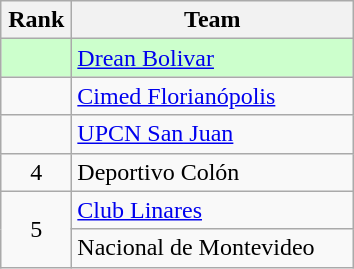<table class="wikitable" style="text-align: center;">
<tr>
<th width=40>Rank</th>
<th width=180>Team</th>
</tr>
<tr bgcolor=#ccffcc align=center>
<td></td>
<td style="text-align:left;"> <a href='#'>Drean Bolivar</a></td>
</tr>
<tr>
<td></td>
<td style="text-align:left;"> <a href='#'>Cimed Florianópolis</a></td>
</tr>
<tr>
<td></td>
<td style="text-align:left;"> <a href='#'>UPCN San Juan</a></td>
</tr>
<tr>
<td>4</td>
<td style="text-align:left;"> Deportivo Colón</td>
</tr>
<tr>
<td rowspan=2>5</td>
<td style="text-align:left;"> <a href='#'>Club Linares</a></td>
</tr>
<tr>
<td style="text-align:left;"> Nacional de Montevideo</td>
</tr>
</table>
